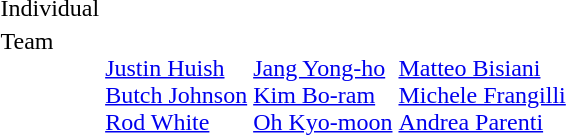<table>
<tr>
<td>Individual<br></td>
<td></td>
<td></td>
<td></td>
</tr>
<tr valign="top">
<td>Team<br></td>
<td><br><a href='#'>Justin Huish</a><br><a href='#'>Butch Johnson</a><br><a href='#'>Rod White</a></td>
<td><br><a href='#'>Jang Yong-ho</a><br><a href='#'>Kim Bo-ram</a><br><a href='#'>Oh Kyo-moon</a></td>
<td><br><a href='#'>Matteo Bisiani</a><br><a href='#'>Michele Frangilli</a><br><a href='#'>Andrea Parenti</a></td>
</tr>
</table>
